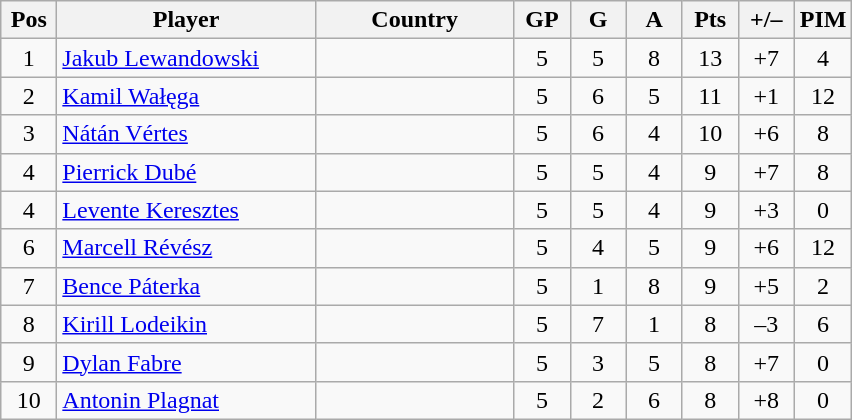<table class="wikitable sortable" style="text-align: center;">
<tr>
<th width=30>Pos</th>
<th width=165>Player</th>
<th width=125>Country</th>
<th width=30>GP</th>
<th width=30>G</th>
<th width=30>A</th>
<th width=30>Pts</th>
<th width=30>+/–</th>
<th width=30>PIM</th>
</tr>
<tr>
<td>1</td>
<td align=left><a href='#'>Jakub Lewandowski</a></td>
<td align=left></td>
<td>5</td>
<td>5</td>
<td>8</td>
<td>13</td>
<td>+7</td>
<td>4</td>
</tr>
<tr>
<td>2</td>
<td align=left><a href='#'>Kamil Wałęga</a></td>
<td align=left></td>
<td>5</td>
<td>6</td>
<td>5</td>
<td>11</td>
<td>+1</td>
<td>12</td>
</tr>
<tr>
<td>3</td>
<td align=left><a href='#'>Nátán Vértes</a></td>
<td align=left></td>
<td>5</td>
<td>6</td>
<td>4</td>
<td>10</td>
<td>+6</td>
<td>8</td>
</tr>
<tr>
<td>4</td>
<td align=left><a href='#'>Pierrick Dubé</a></td>
<td align=left></td>
<td>5</td>
<td>5</td>
<td>4</td>
<td>9</td>
<td>+7</td>
<td>8</td>
</tr>
<tr>
<td>4</td>
<td align=left><a href='#'>Levente Keresztes</a></td>
<td align=left></td>
<td>5</td>
<td>5</td>
<td>4</td>
<td>9</td>
<td>+3</td>
<td>0</td>
</tr>
<tr>
<td>6</td>
<td align=left><a href='#'>Marcell Révész</a></td>
<td align=left></td>
<td>5</td>
<td>4</td>
<td>5</td>
<td>9</td>
<td>+6</td>
<td>12</td>
</tr>
<tr>
<td>7</td>
<td align=left><a href='#'>Bence Páterka</a></td>
<td align=left></td>
<td>5</td>
<td>1</td>
<td>8</td>
<td>9</td>
<td>+5</td>
<td>2</td>
</tr>
<tr>
<td>8</td>
<td align=left><a href='#'>Kirill Lodeikin</a></td>
<td align=left></td>
<td>5</td>
<td>7</td>
<td>1</td>
<td>8</td>
<td>–3</td>
<td>6</td>
</tr>
<tr>
<td>9</td>
<td align=left><a href='#'>Dylan Fabre</a></td>
<td align=left></td>
<td>5</td>
<td>3</td>
<td>5</td>
<td>8</td>
<td>+7</td>
<td>0</td>
</tr>
<tr>
<td>10</td>
<td align=left><a href='#'>Antonin Plagnat</a></td>
<td align=left></td>
<td>5</td>
<td>2</td>
<td>6</td>
<td>8</td>
<td>+8</td>
<td>0</td>
</tr>
</table>
